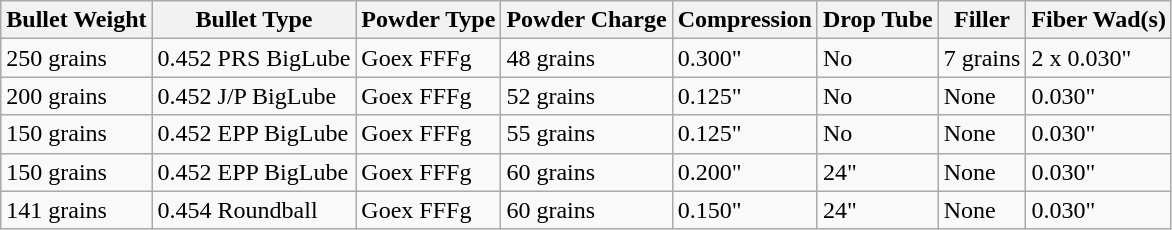<table class="wikitable sortable">
<tr>
<th>Bullet Weight</th>
<th>Bullet Type</th>
<th>Powder Type</th>
<th>Powder Charge</th>
<th>Compression</th>
<th>Drop Tube</th>
<th>Filler</th>
<th>Fiber Wad(s)</th>
</tr>
<tr>
<td>250 grains</td>
<td>0.452 PRS BigLube</td>
<td>Goex FFFg</td>
<td>48 grains</td>
<td>0.300"</td>
<td>No</td>
<td>7 grains</td>
<td>2 x 0.030"</td>
</tr>
<tr>
<td>200 grains</td>
<td>0.452 J/P BigLube</td>
<td>Goex FFFg</td>
<td>52 grains</td>
<td>0.125"</td>
<td>No</td>
<td>None</td>
<td>0.030"</td>
</tr>
<tr>
<td>150 grains</td>
<td>0.452 EPP BigLube</td>
<td>Goex FFFg</td>
<td>55 grains</td>
<td>0.125"</td>
<td>No</td>
<td>None</td>
<td>0.030"</td>
</tr>
<tr>
<td>150 grains</td>
<td>0.452 EPP BigLube</td>
<td>Goex FFFg</td>
<td>60 grains</td>
<td>0.200"</td>
<td>24"</td>
<td>None</td>
<td>0.030"</td>
</tr>
<tr>
<td>141 grains</td>
<td>0.454 Roundball</td>
<td>Goex FFFg</td>
<td>60 grains</td>
<td>0.150"</td>
<td>24"</td>
<td>None</td>
<td>0.030"</td>
</tr>
</table>
